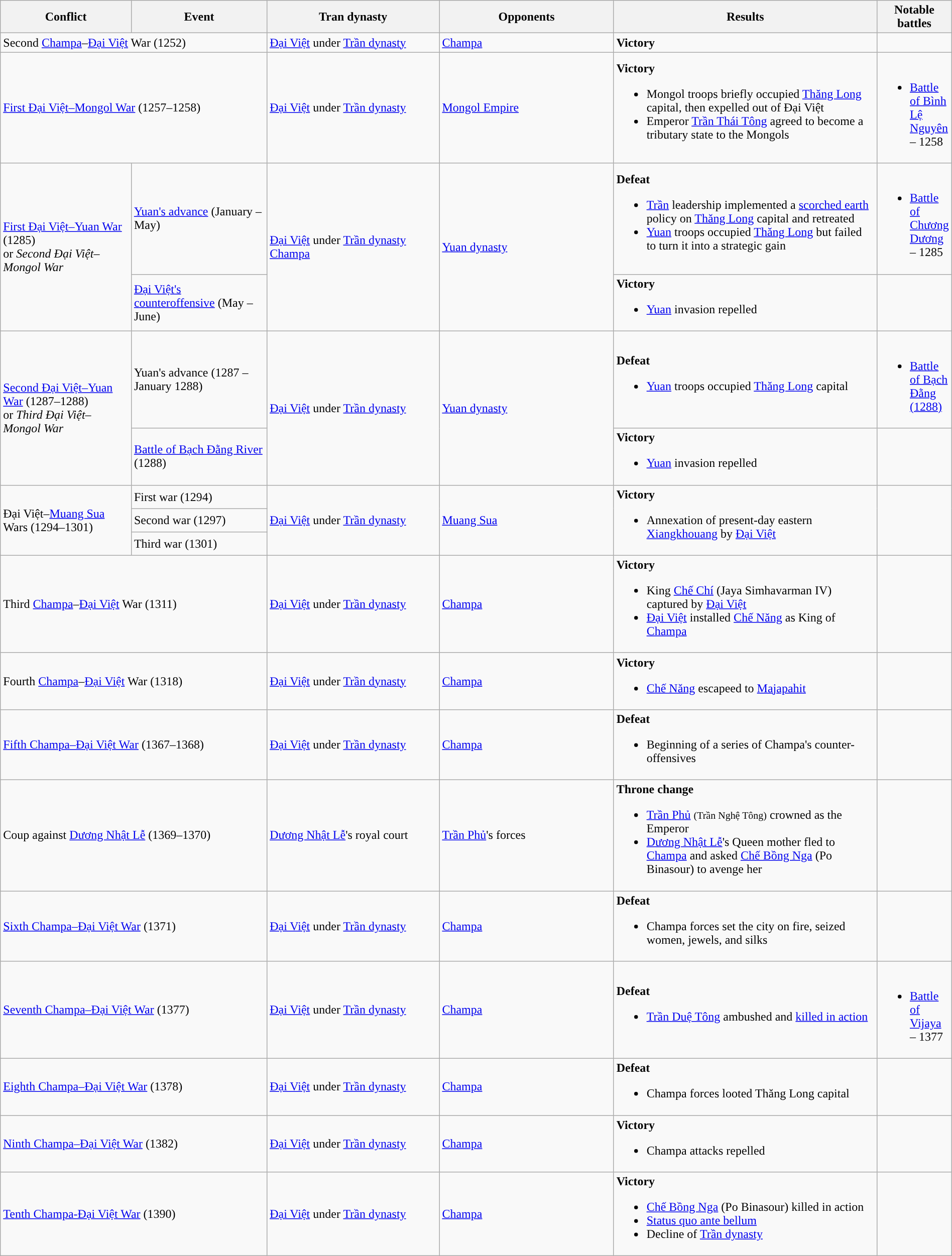<table class="wikitable" width="100%">
<tr>
<th width="15%">Conflict</th>
<th width="15%">Event</th>
<th width="20%">Tran dynasty</th>
<th width="20%">Opponents</th>
<th width="30%">Results</th>
<th>Notable battles</th>
</tr>
<tr>
<td colspan = "2">Second <a href='#'>Champa</a>–<a href='#'>Đại Việt</a> War (1252)</td>
<td><a href='#'>Đại Việt</a> under <a href='#'>Trần dynasty</a></td>
<td><a href='#'>Champa</a></td>
<td><strong>Victory</strong></td>
<td></td>
</tr>
<tr>
<td colspan = "2"><a href='#'>First Đại Việt–Mongol War</a> (1257–1258)</td>
<td><a href='#'>Đại Việt</a> under <a href='#'>Trần dynasty</a></td>
<td><a href='#'>Mongol Empire</a></td>
<td><strong>Victory</strong><br><ul><li>Mongol troops briefly occupied <a href='#'>Thăng Long</a> capital, then expelled out of Đại Việt</li><li>Emperor <a href='#'>Trần Thái Tông</a> agreed to become a tributary state to the Mongols</li></ul></td>
<td><br><ul><li><a href='#'>Battle of Bình Lệ Nguyên</a> – 1258</li></ul></td>
</tr>
<tr>
<td rowspan = "2"><a href='#'>First Đại Việt–Yuan War</a> (1285)<br> or <em>Second Đại Việt–Mongol War</em></td>
<td><a href='#'>Yuan's advance</a> (January – May)</td>
<td rowspan = "2"><a href='#'>Đại Việt</a> under <a href='#'>Trần dynasty</a> <br> <a href='#'>Champa</a></td>
<td rowspan = "2"><a href='#'>Yuan dynasty</a></td>
<td><strong>Defeat</strong><br><ul><li><a href='#'>Trần</a> leadership implemented a <a href='#'>scorched earth</a> policy on <a href='#'>Thăng Long</a> capital and retreated</li><li><a href='#'>Yuan</a> troops occupied <a href='#'>Thăng Long</a> but failed to turn it into a strategic gain</li></ul></td>
<td><br><ul><li><a href='#'>Battle of Chương Dương</a> – 1285</li></ul></td>
</tr>
<tr>
<td><a href='#'>Đại Việt's counteroffensive</a> (May – June)</td>
<td><strong>Victory</strong><br><ul><li><a href='#'>Yuan</a> invasion repelled</li></ul></td>
<td></td>
</tr>
<tr>
<td rowspan = "2"><a href='#'>Second Đại Việt–Yuan War</a> (1287–1288)<br> or <em>Third Đại Việt–Mongol War</em></td>
<td>Yuan's advance (1287 – January 1288)</td>
<td rowspan = "2"><a href='#'>Đại Việt</a> under <a href='#'>Trần dynasty</a></td>
<td rowspan = "2"><a href='#'>Yuan dynasty</a></td>
<td><strong>Defeat</strong><br><ul><li><a href='#'>Yuan</a> troops occupied <a href='#'>Thăng Long</a> capital</li></ul></td>
<td><br><ul><li><a href='#'>Battle of Bạch Đằng (1288)</a></li></ul></td>
</tr>
<tr>
<td><a href='#'>Battle of Bạch Đằng River</a> (1288)</td>
<td><strong>Victory</strong><br><ul><li><a href='#'>Yuan</a> invasion repelled</li></ul></td>
<td></td>
</tr>
<tr>
<td rowspan = "3">Đại Việt–<a href='#'>Muang Sua</a> Wars (1294–1301)</td>
<td>First war (1294)</td>
<td rowspan = "3"><a href='#'>Đại Việt</a> under <a href='#'>Trần dynasty</a></td>
<td rowspan = "3"><a href='#'>Muang Sua</a></td>
<td rowspan = "3"><strong>Victory</strong><br><ul><li>Annexation of present-day eastern <a href='#'>Xiangkhouang</a> by <a href='#'>Đại Việt</a></li></ul></td>
<td rowspan="3"></td>
</tr>
<tr>
<td>Second war (1297)</td>
</tr>
<tr>
<td>Third war (1301)</td>
</tr>
<tr>
<td colspan = "2">Third <a href='#'>Champa</a>–<a href='#'>Đại Việt</a> War (1311)</td>
<td><a href='#'>Đại Việt</a> under <a href='#'>Trần dynasty</a></td>
<td><a href='#'>Champa</a></td>
<td><strong>Victory</strong><br><ul><li>King <a href='#'>Chế Chí</a> (Jaya Simhavarman IV) captured by <a href='#'>Đại Việt</a></li><li><a href='#'>Đại Việt</a> installed <a href='#'>Chế Năng</a> as King of <a href='#'>Champa</a></li></ul></td>
<td></td>
</tr>
<tr>
<td colspan = "2">Fourth <a href='#'>Champa</a>–<a href='#'>Đại Việt</a> War (1318)</td>
<td><a href='#'>Đại Việt</a> under <a href='#'>Trần dynasty</a></td>
<td><a href='#'>Champa</a></td>
<td><strong>Victory</strong><br><ul><li><a href='#'>Chế Năng</a> escapeed to <a href='#'>Majapahit</a></li></ul></td>
<td></td>
</tr>
<tr>
<td colspan = "2"><a href='#'>Fifth Champa–Đại Việt War</a> (1367–1368)</td>
<td><a href='#'>Đại Việt</a> under <a href='#'>Trần dynasty</a></td>
<td><a href='#'>Champa</a></td>
<td><strong>Defeat</strong><br><ul><li>Beginning of a series of Champa's counter-offensives</li></ul></td>
<td></td>
</tr>
<tr>
<td colspan = "2">Coup against <a href='#'>Dương Nhật Lễ</a> (1369–1370)</td>
<td><a href='#'>Dương Nhật Lễ</a>'s royal court</td>
<td><a href='#'>Trần Phủ</a>'s forces</td>
<td><strong>Throne change</strong><br><ul><li><a href='#'>Trần Phủ</a> <small>(Trần Nghệ Tông)</small> crowned as the Emperor</li><li><a href='#'>Dương Nhật Lễ</a>'s Queen mother fled to <a href='#'>Champa</a> and asked <a href='#'>Chế Bồng Nga</a> (Po Binasour) to avenge her</li></ul></td>
<td></td>
</tr>
<tr>
<td colspan = "2"><a href='#'>Sixth Champa–Đại Việt War</a> (1371)</td>
<td><a href='#'>Đại Việt</a> under <a href='#'>Trần dynasty</a></td>
<td><a href='#'>Champa</a></td>
<td><strong>Defeat</strong><br><ul><li>Champa forces set the city on fire, seized women, jewels, and silks</li></ul></td>
<td></td>
</tr>
<tr>
<td colspan = "2"><a href='#'>Seventh Champa–Đại Việt War</a> (1377)</td>
<td><a href='#'>Đại Việt</a> under <a href='#'>Trần dynasty</a></td>
<td><a href='#'>Champa</a></td>
<td><strong>Defeat</strong><br><ul><li><a href='#'>Trần Duệ Tông</a> ambushed and <a href='#'>killed in action</a></li></ul></td>
<td><br><ul><li><a href='#'>Battle of Vijaya</a> – 1377</li></ul></td>
</tr>
<tr>
<td colspan = "2"><a href='#'>Eighth Champa–Đại Việt War</a> (1378)</td>
<td><a href='#'>Đại Việt</a> under <a href='#'>Trần dynasty</a></td>
<td><a href='#'>Champa</a></td>
<td><strong>Defeat</strong><br><ul><li>Champa forces looted Thăng Long capital</li></ul></td>
<td></td>
</tr>
<tr>
<td colspan = "2"><a href='#'>Ninth Champa–Đại Việt War</a> (1382)</td>
<td><a href='#'>Đại Việt</a> under <a href='#'>Trần dynasty</a></td>
<td><a href='#'>Champa</a></td>
<td><strong>Victory</strong><br><ul><li>Champa attacks repelled</li></ul></td>
<td></td>
</tr>
<tr>
<td colspan = "2"><a href='#'>Tenth Champa-Đại Việt War</a> (1390)</td>
<td><a href='#'>Đại Việt</a> under <a href='#'>Trần dynasty</a></td>
<td><a href='#'>Champa</a></td>
<td><strong>Victory</strong><br><ul><li><a href='#'>Chế Bồng Nga</a> (Po Binasour) killed in action</li><li><a href='#'>Status quo ante bellum</a></li><li>Decline of <a href='#'>Trần dynasty</a></li></ul></td>
<td></td>
</tr>
</table>
